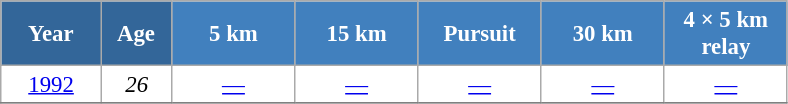<table class="wikitable" style="font-size:95%; text-align:center; border:grey solid 1px; border-collapse:collapse; background:#ffffff;">
<tr>
<th style="background-color:#369; color:white; width:60px;"> Year </th>
<th style="background-color:#369; color:white; width:40px;"> Age </th>
<th style="background-color:#4180be; color:white; width:75px;"> 5 km </th>
<th style="background-color:#4180be; color:white; width:75px;"> 15 km </th>
<th style="background-color:#4180be; color:white; width:75px;"> Pursuit </th>
<th style="background-color:#4180be; color:white; width:75px;"> 30 km </th>
<th style="background-color:#4180be; color:white; width:75px;"> 4 × 5 km <br> relay </th>
</tr>
<tr>
<td><a href='#'>1992</a></td>
<td><em>26</em></td>
<td><a href='#'>—</a></td>
<td><a href='#'>—</a></td>
<td><a href='#'>—</a></td>
<td><a href='#'>—</a></td>
<td><a href='#'>—</a></td>
</tr>
<tr>
</tr>
</table>
